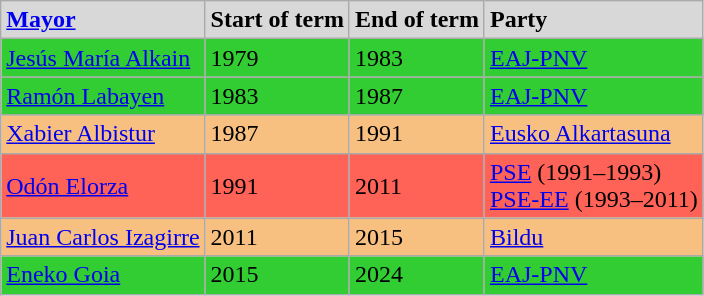<table class="wikitable">
<tr bgcolor="#D8D8D8">
<td><strong><a href='#'>Mayor</a></strong></td>
<td><strong>Start of term</strong></td>
<td><strong>End of term</strong></td>
<td><strong>Party</strong></td>
</tr>
<tr bgcolor=#32CD32>
<td><a href='#'>Jesús María Alkain</a></td>
<td>1979</td>
<td>1983</td>
<td><a href='#'>EAJ-PNV</a></td>
</tr>
<tr bgcolor=#32CD32>
<td><a href='#'>Ramón Labayen</a></td>
<td>1983</td>
<td>1987</td>
<td><a href='#'>EAJ-PNV</a></td>
</tr>
<tr bgcolor=#F8C080>
<td><a href='#'>Xabier Albistur</a></td>
<td>1987</td>
<td>1991</td>
<td><a href='#'>Eusko Alkartasuna</a></td>
</tr>
<tr bgcolor="#FF6358">
<td><a href='#'>Odón Elorza</a></td>
<td>1991</td>
<td>2011</td>
<td><a href='#'>PSE</a> (1991–1993) <br> <a href='#'>PSE-EE</a> (1993–2011)</td>
</tr>
<tr bgcolor=#F8C080>
<td><a href='#'>Juan Carlos Izagirre</a></td>
<td>2011</td>
<td>2015</td>
<td><a href='#'>Bildu</a></td>
</tr>
<tr bgcolor=#32CD32>
<td><a href='#'>Eneko Goia</a></td>
<td>2015</td>
<td>2024</td>
<td><a href='#'>EAJ-PNV</a></td>
</tr>
</table>
